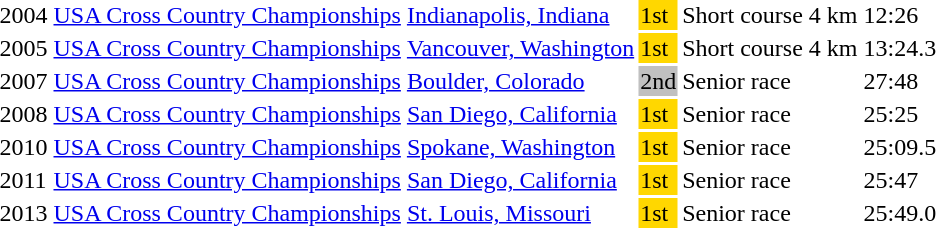<table>
<tr>
<td>2004</td>
<td><a href='#'>USA Cross Country Championships</a></td>
<td><a href='#'>Indianapolis, Indiana</a></td>
<td bgcolor=gold>1st</td>
<td>Short course 4 km</td>
<td>12:26</td>
</tr>
<tr>
<td>2005</td>
<td><a href='#'>USA Cross Country Championships</a></td>
<td><a href='#'>Vancouver, Washington</a></td>
<td bgcolor=gold>1st</td>
<td>Short course 4 km</td>
<td>13:24.3</td>
</tr>
<tr>
<td>2007</td>
<td><a href='#'>USA Cross Country Championships</a></td>
<td><a href='#'>Boulder, Colorado</a></td>
<td style="background:silver;">2nd</td>
<td>Senior race</td>
<td>27:48</td>
</tr>
<tr>
<td>2008</td>
<td><a href='#'>USA Cross Country Championships</a></td>
<td><a href='#'>San Diego, California</a></td>
<td bgcolor=gold>1st</td>
<td>Senior race</td>
<td>25:25</td>
</tr>
<tr>
<td>2010</td>
<td><a href='#'>USA Cross Country Championships</a></td>
<td><a href='#'>Spokane, Washington</a></td>
<td bgcolor=gold>1st</td>
<td>Senior race</td>
<td>25:09.5</td>
</tr>
<tr>
<td>2011</td>
<td><a href='#'>USA Cross Country Championships</a></td>
<td><a href='#'>San Diego, California</a></td>
<td bgcolor=gold>1st</td>
<td>Senior race</td>
<td>25:47</td>
</tr>
<tr>
<td>2013</td>
<td><a href='#'>USA Cross Country Championships</a></td>
<td><a href='#'>St. Louis, Missouri</a></td>
<td bgcolor=gold>1st</td>
<td>Senior race</td>
<td>25:49.0</td>
</tr>
</table>
